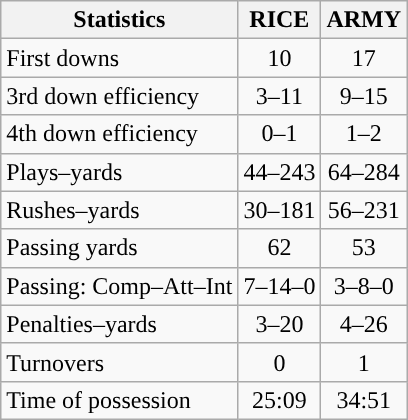<table class="wikitable">
<tr>
<th>Statistics</th>
<th>RICE</th>
<th>ARMY</th>
</tr>
<tr>
<td>First downs</td>
<td align=center>10</td>
<td align=center>17</td>
</tr>
<tr>
<td>3rd down efficiency</td>
<td align=center>3–11</td>
<td align=center>9–15</td>
</tr>
<tr>
<td>4th down efficiency</td>
<td align=center>0–1</td>
<td align=center>1–2</td>
</tr>
<tr>
<td>Plays–yards</td>
<td align=center>44–243</td>
<td align=center>64–284</td>
</tr>
<tr>
<td>Rushes–yards</td>
<td align=center>30–181</td>
<td align=center>56–231</td>
</tr>
<tr>
<td>Passing yards</td>
<td align=center>62</td>
<td align=center>53</td>
</tr>
<tr>
<td>Passing: Comp–Att–Int</td>
<td align=center>7–14–0</td>
<td align=center>3–8–0</td>
</tr>
<tr>
<td>Penalties–yards</td>
<td align=center>3–20</td>
<td align=center>4–26</td>
</tr>
<tr>
<td>Turnovers</td>
<td align=center>0</td>
<td align=center>1</td>
</tr>
<tr>
<td>Time of possession</td>
<td align=center>25:09</td>
<td align=center>34:51</td>
</tr>
</table>
